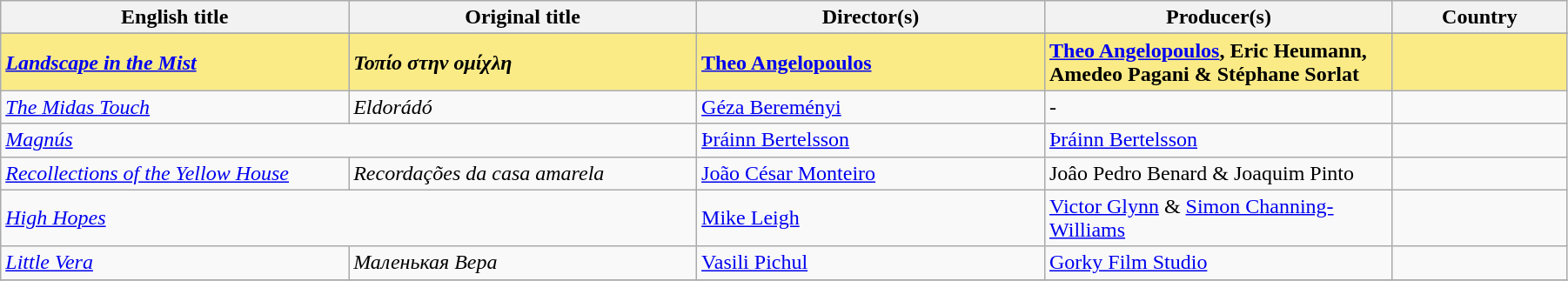<table class="sortable wikitable" width="95%" cellpadding="5">
<tr>
<th width="20%">English title</th>
<th width="20%">Original title</th>
<th width="20%">Director(s)</th>
<th width="20%">Producer(s)</th>
<th width="10%">Country</th>
</tr>
<tr>
</tr>
<tr style="background:#FAEB86">
<td><strong><em><a href='#'>Landscape in the Mist</a></em></strong></td>
<td><strong><em>Τοπίο στην ομίχλη</em></strong></td>
<td><strong><a href='#'>Theo Angelopoulos</a></strong></td>
<td><strong><a href='#'>Theo Angelopoulos</a>, Eric Heumann, Amedeo Pagani & Stéphane Sorlat</strong></td>
<td><strong></strong></td>
</tr>
<tr>
<td><em><a href='#'>The Midas Touch</a></em></td>
<td><em>Eldorádó</em></td>
<td><a href='#'>Géza Bereményi</a></td>
<td>-</td>
<td></td>
</tr>
<tr>
<td colspan="2"><em><a href='#'>Magnús</a></em></td>
<td><a href='#'>Þráinn Bertelsson</a></td>
<td><a href='#'>Þráinn Bertelsson</a></td>
<td></td>
</tr>
<tr>
<td><em><a href='#'>Recollections of the Yellow House</a></em></td>
<td><em>Recordações da casa amarela</em></td>
<td><a href='#'>João César Monteiro</a></td>
<td>Joâo Pedro Benard & Joaquim Pinto</td>
<td></td>
</tr>
<tr>
<td colspan="2"><em><a href='#'>High Hopes</a></em></td>
<td><a href='#'>Mike Leigh</a></td>
<td><a href='#'>Victor Glynn</a> & <a href='#'>Simon Channing-Williams</a></td>
<td></td>
</tr>
<tr>
<td><em><a href='#'>Little Vera</a></em></td>
<td><em>Маленькая Вера</em></td>
<td><a href='#'>Vasili Pichul</a></td>
<td><a href='#'>Gorky Film Studio</a></td>
<td></td>
</tr>
<tr>
</tr>
</table>
